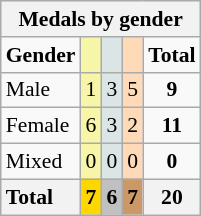<table class="wikitable" style="text-align:center;font-size:90%">
<tr style="background:#efefef;">
<th colspan=7>Medals by gender</th>
</tr>
<tr>
<td><strong>Gender</strong></td>
<td bgcolor=#f7f6a8></td>
<td bgcolor=#dce5e5></td>
<td bgcolor=#ffdab9></td>
<td><strong>Total</strong></td>
</tr>
<tr>
<td style="text-align:left;">Male</td>
<td style="background:#F7F6A8;">1</td>
<td style="background:#DCE5E5;">3</td>
<td style="background:#FFDAB9;">5</td>
<td><strong>9</strong></td>
</tr>
<tr>
<td style="text-align:left;">Female</td>
<td style="background:#F7F6A8;">6</td>
<td style="background:#DCE5E5;">3</td>
<td style="background:#FFDAB9;">2</td>
<td><strong>11</strong></td>
</tr>
<tr>
<td style="text-align:left;">Mixed</td>
<td style="background:#F7F6A8;">0</td>
<td style="background:#DCE5E5;">0</td>
<td style="background:#FFDAB9;">0</td>
<td><strong>0</strong></td>
</tr>
<tr>
<th style="text-align:left;">Total</th>
<th style="background:gold;">7</th>
<th style="background:silver;">6</th>
<th style="background:#c96;">7</th>
<th>20</th>
</tr>
</table>
